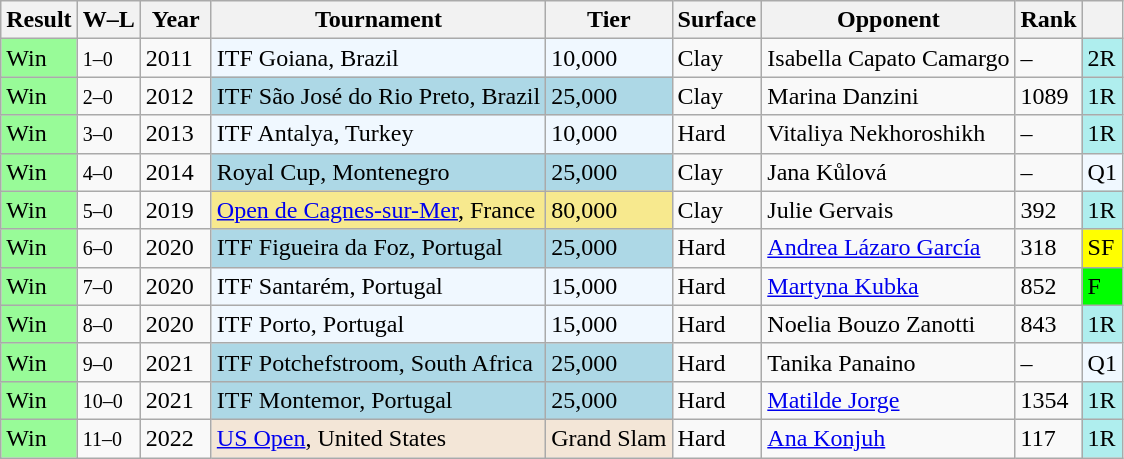<table class="wikitable nowrap">
<tr>
<th>Result</th>
<th>W–L</th>
<th width=40>Year</th>
<th>Tournament</th>
<th>Tier</th>
<th>Surface</th>
<th>Opponent</th>
<th>Rank</th>
<th></th>
</tr>
<tr>
<td bgcolor=98fb98>Win</td>
<td><small>1–0</small></td>
<td>2011</td>
<td bgcolor=f0f8ff>ITF Goiana, Brazil</td>
<td bgcolor=f0f8ff>10,000</td>
<td>Clay</td>
<td> Isabella Capato Camargo</td>
<td>–</td>
<td bgcolor=afeeee>2R</td>
</tr>
<tr>
<td bgcolor=98fb98>Win</td>
<td><small>2–0</small></td>
<td>2012</td>
<td bgcolor=lightblue>ITF São José do Rio Preto, Brazil</td>
<td bgcolor=lightblue>25,000</td>
<td>Clay</td>
<td> Marina Danzini</td>
<td>1089</td>
<td bgcolor=afeeee>1R</td>
</tr>
<tr>
<td bgcolor=98fb98>Win</td>
<td><small>3–0</small></td>
<td>2013</td>
<td bgcolor=f0f8ff>ITF Antalya, Turkey</td>
<td bgcolor=f0f8ff>10,000</td>
<td>Hard</td>
<td> Vitaliya Nekhoroshikh</td>
<td>–</td>
<td bgcolor=afeeee>1R</td>
</tr>
<tr>
<td bgcolor=98fb98>Win</td>
<td><small>4–0</small></td>
<td>2014</td>
<td bgcolor=lightblue>Royal Cup, Montenegro</td>
<td bgcolor=lightblue>25,000</td>
<td>Clay</td>
<td> Jana Kůlová</td>
<td>–</td>
<td bgcolor=f0f8ff>Q1</td>
</tr>
<tr>
<td bgcolor=98fb98>Win</td>
<td><small>5–0</small></td>
<td>2019</td>
<td style="background:#f7e98e;"><a href='#'>Open de Cagnes-sur-Mer</a>, France</td>
<td style="background:#f7e98e;">80,000</td>
<td>Clay</td>
<td> Julie Gervais</td>
<td>392</td>
<td bgcolor=afeeee>1R</td>
</tr>
<tr>
<td bgcolor=98fb98>Win</td>
<td><small>6–0</small></td>
<td>2020</td>
<td bgcolor=lightblue>ITF Figueira da Foz, Portugal</td>
<td bgcolor=lightblue>25,000</td>
<td>Hard</td>
<td> <a href='#'>Andrea Lázaro García</a></td>
<td>318</td>
<td bgcolor=yellow>SF</td>
</tr>
<tr>
<td bgcolor=98fb98>Win</td>
<td><small>7–0</small></td>
<td>2020</td>
<td bgcolor=f0f8ff>ITF Santarém, Portugal</td>
<td bgcolor=f0f8ff>15,000</td>
<td>Hard</td>
<td> <a href='#'>Martyna Kubka</a></td>
<td>852</td>
<td bgcolor=lime>F</td>
</tr>
<tr>
<td bgcolor=98fb98>Win</td>
<td><small>8–0</small></td>
<td>2020</td>
<td bgcolor=f0f8ff>ITF Porto, Portugal</td>
<td bgcolor=f0f8ff>15,000</td>
<td>Hard</td>
<td> Noelia Bouzo Zanotti</td>
<td>843</td>
<td bgcolor=afeeee>1R</td>
</tr>
<tr>
<td bgcolor=98fb98>Win</td>
<td><small>9–0</small></td>
<td>2021</td>
<td bgcolor=lightblue>ITF Potchefstroom, South Africa</td>
<td bgcolor=lightblue>25,000</td>
<td>Hard</td>
<td> Tanika Panaino</td>
<td>–</td>
<td bgcolor=f0f8ff>Q1</td>
</tr>
<tr>
<td bgcolor=98fb98>Win</td>
<td><small>10–0</small></td>
<td>2021</td>
<td bgcolor=lightblue>ITF Montemor, Portugal</td>
<td bgcolor=lightblue>25,000</td>
<td>Hard</td>
<td> <a href='#'>Matilde Jorge</a></td>
<td>1354</td>
<td bgcolor=afeeee>1R</td>
</tr>
<tr>
<td style="background:#98fb98">Win</td>
<td><small>11–0</small></td>
<td>2022</td>
<td bgcolor=f3e6d7><a href='#'>US Open</a>, United States</td>
<td bgcolor=f3e6d7>Grand Slam</td>
<td>Hard</td>
<td> <a href='#'>Ana Konjuh</a></td>
<td>117</td>
<td bgcolor=afeeee>1R</td>
</tr>
</table>
